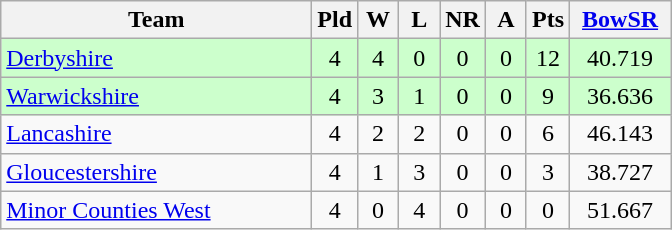<table class="wikitable" style="text-align:center">
<tr>
<th width=200>Team</th>
<th width=20>Pld</th>
<th width=20>W</th>
<th width=20>L</th>
<th width=20>NR</th>
<th width=20>A</th>
<th width=20>Pts</th>
<th width=60><a href='#'>BowSR</a></th>
</tr>
<tr bgcolor="#ccffcc">
<td align=left><a href='#'>Derbyshire</a></td>
<td>4</td>
<td>4</td>
<td>0</td>
<td>0</td>
<td>0</td>
<td>12</td>
<td>40.719</td>
</tr>
<tr bgcolor="#ccffcc">
<td align=left><a href='#'>Warwickshire</a></td>
<td>4</td>
<td>3</td>
<td>1</td>
<td>0</td>
<td>0</td>
<td>9</td>
<td>36.636</td>
</tr>
<tr>
<td align=left><a href='#'>Lancashire</a></td>
<td>4</td>
<td>2</td>
<td>2</td>
<td>0</td>
<td>0</td>
<td>6</td>
<td>46.143</td>
</tr>
<tr>
<td align=left><a href='#'>Gloucestershire</a></td>
<td>4</td>
<td>1</td>
<td>3</td>
<td>0</td>
<td>0</td>
<td>3</td>
<td>38.727</td>
</tr>
<tr>
<td align=left><a href='#'>Minor Counties West</a></td>
<td>4</td>
<td>0</td>
<td>4</td>
<td>0</td>
<td>0</td>
<td>0</td>
<td>51.667</td>
</tr>
</table>
